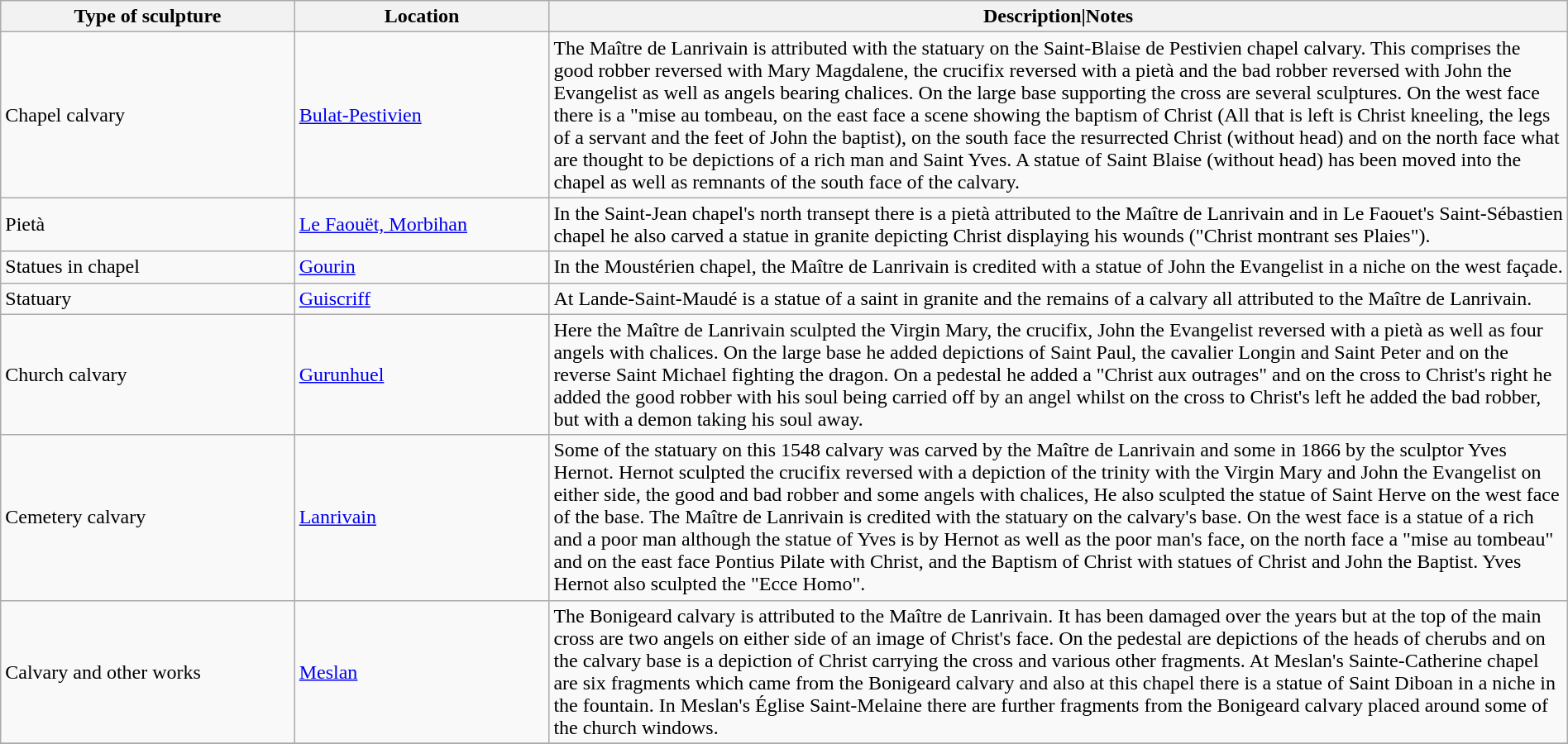<table class="wikitable sortable" style="width:100%; margin-top:0.5em;">
<tr>
<th scope="col">Type of sculpture</th>
<th scope="col">Location</th>
<th scope="col" width="65%">Description|Notes</th>
</tr>
<tr>
<td>Chapel calvary</td>
<td><a href='#'>Bulat-Pestivien</a></td>
<td>The Maître de Lanrivain is attributed with the statuary on the Saint-Blaise de Pestivien chapel calvary. This comprises the good robber reversed with Mary Magdalene, the crucifix reversed with a pietà and the bad robber reversed with John the Evangelist as well as angels bearing chalices. On the large base supporting the cross are several sculptures. On the west face there is a "mise au tombeau, on the east face a scene showing the baptism of Christ (All that is left is Christ kneeling, the legs of a servant and the feet of John the baptist), on the south face the resurrected Christ (without head) and on the north face what are thought to be depictions of a rich man and Saint Yves. A statue of Saint Blaise (without head) has been moved into the chapel as well as remnants of the south face of the calvary.</td>
</tr>
<tr>
<td>Pietà</td>
<td><a href='#'>Le Faouët, Morbihan</a></td>
<td>In the Saint-Jean chapel's north transept there is a pietà attributed to the Maître de Lanrivain and in Le Faouet's Saint-Sébastien chapel he also carved a statue in granite depicting Christ displaying his wounds ("Christ montrant ses Plaies").</td>
</tr>
<tr>
<td>Statues in chapel</td>
<td><a href='#'>Gourin</a></td>
<td>In the Moustérien chapel, the Maître de Lanrivain is credited with a statue of John the Evangelist in a niche on the west façade.</td>
</tr>
<tr>
<td>Statuary</td>
<td><a href='#'>Guiscriff</a></td>
<td>At Lande-Saint-Maudé is a statue of a saint in granite and the remains of a calvary all attributed to the Maître de Lanrivain.</td>
</tr>
<tr>
<td>Church calvary</td>
<td><a href='#'>Gurunhuel</a></td>
<td>Here the Maître de Lanrivain sculpted the Virgin Mary, the crucifix, John the Evangelist reversed with a pietà as well as four angels with chalices. On the large base he added depictions of Saint Paul, the cavalier Longin and Saint Peter and on the reverse Saint Michael fighting the dragon. On a pedestal he added a "Christ aux outrages" and on the cross to Christ's right he added the good robber with his soul being carried off by an angel whilst on the cross to Christ's left he added the bad robber, but with a demon taking his soul away.<br></td>
</tr>
<tr>
<td>Cemetery calvary</td>
<td><a href='#'>Lanrivain</a></td>
<td>Some of the statuary on this 1548 calvary was carved by the Maître de Lanrivain and some in 1866 by the sculptor Yves Hernot. Hernot sculpted the crucifix reversed with a depiction of the trinity with the Virgin Mary and John the Evangelist on either side, the good and bad robber and some angels with chalices, He also sculpted the statue of Saint Herve on the west face of the base. The Maître de Lanrivain is credited with the statuary on the calvary's base. On the west face is a statue of a rich and a poor man although the statue of Yves is by Hernot as well as the poor man's face, on the north face a "mise au tombeau" and on the east face Pontius Pilate with Christ, and the Baptism of Christ with statues of Christ and John the Baptist. Yves Hernot also sculpted the "Ecce Homo".<br>
</td>
</tr>
<tr>
<td>Calvary and other works</td>
<td><a href='#'>Meslan</a></td>
<td>The Bonigeard calvary is attributed to the Maître de Lanrivain. It has been damaged over the years but at the top of the main cross are two angels on either side of an image of Christ's face. On the pedestal are depictions of the heads of cherubs and on the calvary base is a depiction of Christ carrying the cross and various other fragments. At Meslan's Sainte-Catherine chapel are six fragments which came from the Bonigeard calvary and also at this chapel there is a statue of Saint Diboan in a niche in the fountain. In Meslan's Église Saint-Melaine there are further fragments from the Bonigeard calvary placed around some of the church windows.<br></td>
</tr>
<tr>
</tr>
</table>
